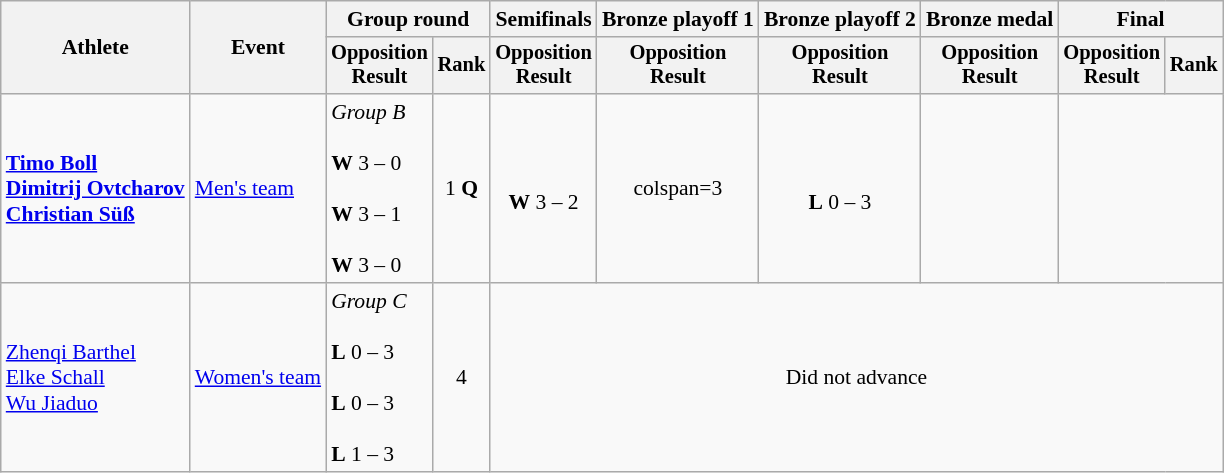<table class="wikitable" style="font-size:90%">
<tr>
<th rowspan="2">Athlete</th>
<th rowspan="2">Event</th>
<th colspan="2">Group round</th>
<th>Semifinals</th>
<th>Bronze playoff 1</th>
<th>Bronze playoff 2</th>
<th>Bronze medal</th>
<th colspan=2>Final</th>
</tr>
<tr style="font-size:95%">
<th>Opposition<br>Result</th>
<th>Rank</th>
<th>Opposition<br>Result</th>
<th>Opposition<br>Result</th>
<th>Opposition<br>Result</th>
<th>Opposition<br>Result</th>
<th>Opposition<br>Result</th>
<th>Rank</th>
</tr>
<tr align=center>
<td align=left><strong><a href='#'>Timo Boll</a><br><a href='#'>Dimitrij Ovtcharov</a><br><a href='#'>Christian Süß</a></strong></td>
<td align=left><a href='#'>Men's team</a></td>
<td align=left><em>Group B</em><br><br><strong>W</strong> 3 – 0<br><br><strong>W</strong> 3 – 1<br><br><strong>W</strong> 3 – 0</td>
<td>1 <strong>Q</strong></td>
<td><br><strong>W</strong> 3 – 2</td>
<td>colspan=3 </td>
<td><br><strong>L</strong> 0 – 3</td>
<td></td>
</tr>
<tr align=center>
<td align=left><a href='#'>Zhenqi Barthel</a><br><a href='#'>Elke Schall</a><br><a href='#'>Wu Jiaduo</a></td>
<td align=left><a href='#'>Women's team</a></td>
<td align=left><em>Group C</em><br><br><strong>L</strong> 0 – 3<br><br><strong>L</strong> 0 – 3<br><br><strong>L</strong> 1 – 3</td>
<td>4</td>
<td colspan=6>Did not advance</td>
</tr>
</table>
